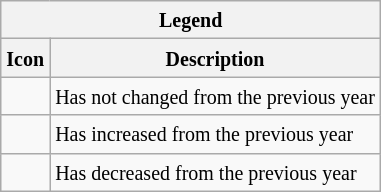<table class="wikitable">
<tr>
<th colspan="2"><small>Legend</small></th>
</tr>
<tr>
<th><small> Icon</small></th>
<th><small> Description</small></th>
</tr>
<tr>
<td></td>
<td><small>Has not changed from the previous year</small></td>
</tr>
<tr>
<td></td>
<td><small>Has increased from the previous year</small></td>
</tr>
<tr>
<td></td>
<td><small>Has decreased from the previous year</small></td>
</tr>
</table>
